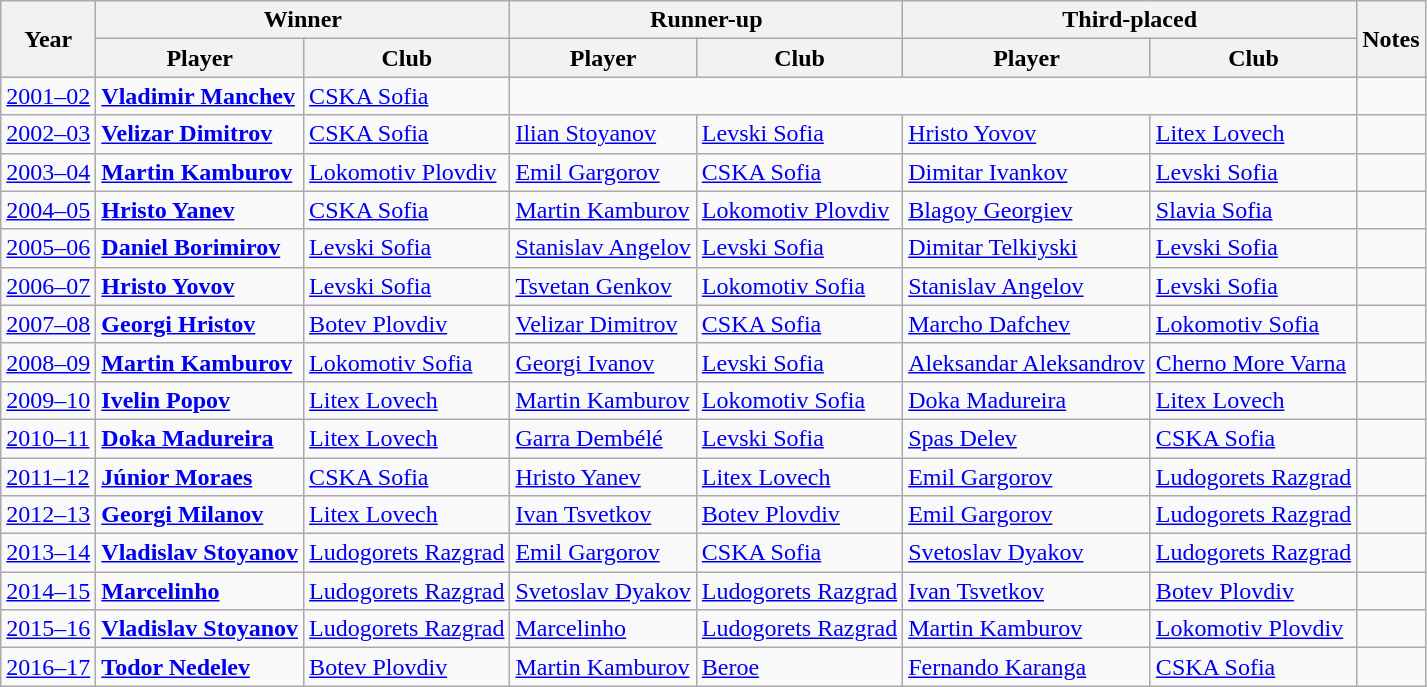<table class="wikitable" | border="1" cellspacing="0" cellpadding="6">
<tr align="center">
<th rowspan="2">Year</th>
<th colspan="2"><strong>Winner</strong></th>
<th colspan="2">Runner-up</th>
<th colspan="2">Third-placed</th>
<th rowspan="2">Notes</th>
</tr>
<tr align="center">
<th>Player</th>
<th>Club</th>
<th>Player</th>
<th>Club</th>
<th>Player</th>
<th>Club</th>
</tr>
<tr>
<td><a href='#'>2001–02</a></td>
<td> <strong><a href='#'>Vladimir Manchev</a></strong></td>
<td><a href='#'>CSKA Sofia</a></td>
<td colspan="4"> </td>
<td></td>
</tr>
<tr>
<td><a href='#'>2002–03</a></td>
<td> <strong><a href='#'>Velizar Dimitrov</a></strong></td>
<td><a href='#'>CSKA Sofia</a></td>
<td> <a href='#'>Ilian Stoyanov</a></td>
<td><a href='#'>Levski Sofia</a></td>
<td> <a href='#'>Hristo Yovov</a></td>
<td><a href='#'>Litex Lovech</a></td>
<td align="center"></td>
</tr>
<tr>
<td><a href='#'>2003–04</a></td>
<td> <strong><a href='#'>Martin Kamburov</a></strong></td>
<td><a href='#'>Lokomotiv Plovdiv</a></td>
<td> <a href='#'>Emil Gargorov</a></td>
<td><a href='#'>CSKA Sofia</a></td>
<td> <a href='#'>Dimitar Ivankov</a></td>
<td><a href='#'>Levski Sofia</a></td>
<td align="center"></td>
</tr>
<tr>
<td><a href='#'>2004–05</a></td>
<td> <strong><a href='#'>Hristo Yanev</a></strong></td>
<td><a href='#'>CSKA Sofia</a></td>
<td> <a href='#'>Martin Kamburov</a></td>
<td><a href='#'>Lokomotiv Plovdiv</a></td>
<td> <a href='#'>Blagoy Georgiev</a></td>
<td><a href='#'>Slavia Sofia</a></td>
<td align="center"></td>
</tr>
<tr>
<td><a href='#'>2005–06</a></td>
<td> <strong><a href='#'>Daniel Borimirov</a></strong></td>
<td><a href='#'>Levski Sofia</a></td>
<td> <a href='#'>Stanislav Angelov</a></td>
<td><a href='#'>Levski Sofia</a></td>
<td> <a href='#'>Dimitar Telkiyski</a></td>
<td><a href='#'>Levski Sofia</a></td>
<td align="center"></td>
</tr>
<tr>
<td><a href='#'>2006–07</a></td>
<td> <strong><a href='#'>Hristo Yovov</a></strong></td>
<td><a href='#'>Levski Sofia</a></td>
<td> <a href='#'>Tsvetan Genkov</a></td>
<td><a href='#'>Lokomotiv Sofia</a></td>
<td> <a href='#'>Stanislav Angelov</a></td>
<td><a href='#'>Levski Sofia</a></td>
<td align="center"></td>
</tr>
<tr>
<td><a href='#'>2007–08</a></td>
<td> <strong><a href='#'>Georgi Hristov</a></strong></td>
<td><a href='#'>Botev Plovdiv</a></td>
<td> <a href='#'>Velizar Dimitrov</a></td>
<td><a href='#'>CSKA Sofia</a></td>
<td> <a href='#'>Marcho Dafchev</a></td>
<td><a href='#'>Lokomotiv Sofia</a></td>
<td align="center"></td>
</tr>
<tr>
<td><a href='#'>2008–09</a></td>
<td> <strong><a href='#'>Martin Kamburov</a></strong></td>
<td><a href='#'>Lokomotiv Sofia</a></td>
<td> <a href='#'>Georgi Ivanov</a></td>
<td><a href='#'>Levski Sofia</a></td>
<td> <a href='#'>Aleksandar Aleksandrov</a></td>
<td><a href='#'>Cherno More Varna</a></td>
<td align="center"></td>
</tr>
<tr>
<td><a href='#'>2009–10</a></td>
<td> <strong><a href='#'>Ivelin Popov</a></strong></td>
<td><a href='#'>Litex Lovech</a></td>
<td> <a href='#'>Martin Kamburov</a></td>
<td><a href='#'>Lokomotiv Sofia</a></td>
<td> <a href='#'>Doka Madureira</a></td>
<td><a href='#'>Litex Lovech</a></td>
<td align="center"></td>
</tr>
<tr>
<td><a href='#'>2010–11</a></td>
<td> <strong><a href='#'>Doka Madureira</a></strong></td>
<td><a href='#'>Litex Lovech</a></td>
<td> <a href='#'>Garra Dembélé</a></td>
<td><a href='#'>Levski Sofia</a></td>
<td> <a href='#'>Spas Delev</a></td>
<td><a href='#'>CSKA Sofia</a></td>
<td align="center"></td>
</tr>
<tr>
<td><a href='#'>2011–12</a></td>
<td> <strong><a href='#'>Júnior Moraes</a></strong></td>
<td><a href='#'>CSKA Sofia</a></td>
<td> <a href='#'>Hristo Yanev</a></td>
<td><a href='#'>Litex Lovech</a></td>
<td> <a href='#'>Emil Gargorov</a></td>
<td><a href='#'>Ludogorets Razgrad</a></td>
<td align="center"></td>
</tr>
<tr>
<td><a href='#'>2012–13</a></td>
<td> <strong><a href='#'>Georgi Milanov</a></strong></td>
<td><a href='#'>Litex Lovech</a></td>
<td> <a href='#'>Ivan Tsvetkov</a></td>
<td><a href='#'>Botev Plovdiv</a></td>
<td> <a href='#'>Emil Gargorov</a></td>
<td><a href='#'>Ludogorets Razgrad</a></td>
<td align="center"></td>
</tr>
<tr>
<td><a href='#'>2013–14</a></td>
<td> <strong><a href='#'>Vladislav Stoyanov</a></strong></td>
<td><a href='#'>Ludogorets Razgrad</a></td>
<td> <a href='#'>Emil Gargorov</a></td>
<td><a href='#'>CSKA Sofia</a></td>
<td> <a href='#'>Svetoslav Dyakov</a></td>
<td><a href='#'>Ludogorets Razgrad</a></td>
<td align="center"></td>
</tr>
<tr>
<td><a href='#'>2014–15</a></td>
<td> <strong><a href='#'>Marcelinho</a></strong></td>
<td><a href='#'>Ludogorets Razgrad</a></td>
<td> <a href='#'>Svetoslav Dyakov</a></td>
<td><a href='#'>Ludogorets Razgrad</a></td>
<td> <a href='#'>Ivan Tsvetkov</a></td>
<td><a href='#'>Botev Plovdiv</a></td>
<td align="center"></td>
</tr>
<tr>
<td><a href='#'>2015–16</a></td>
<td> <strong><a href='#'>Vladislav Stoyanov</a></strong></td>
<td><a href='#'>Ludogorets Razgrad</a></td>
<td> <a href='#'>Marcelinho</a></td>
<td><a href='#'>Ludogorets Razgrad</a></td>
<td> <a href='#'>Martin Kamburov</a></td>
<td><a href='#'>Lokomotiv Plovdiv</a></td>
<td align="center"></td>
</tr>
<tr>
<td><a href='#'>2016–17</a></td>
<td> <strong><a href='#'>Todor Nedelev</a></strong></td>
<td><a href='#'>Botev Plovdiv</a></td>
<td> <a href='#'>Martin Kamburov</a></td>
<td><a href='#'>Beroe</a></td>
<td> <a href='#'>Fernando Karanga</a></td>
<td><a href='#'>CSKA Sofia</a></td>
<td align="center"></td>
</tr>
</table>
